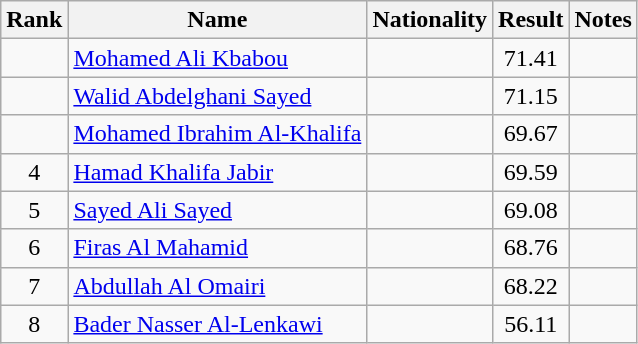<table class="wikitable sortable" style="text-align:center">
<tr>
<th>Rank</th>
<th>Name</th>
<th>Nationality</th>
<th>Result</th>
<th>Notes</th>
</tr>
<tr>
<td></td>
<td align=left><a href='#'>Mohamed Ali Kbabou</a></td>
<td align=left></td>
<td>71.41</td>
<td></td>
</tr>
<tr>
<td></td>
<td align=left><a href='#'>Walid Abdelghani Sayed</a></td>
<td align=left></td>
<td>71.15</td>
<td></td>
</tr>
<tr>
<td></td>
<td align=left><a href='#'>Mohamed Ibrahim Al-Khalifa</a></td>
<td align=left></td>
<td>69.67</td>
<td></td>
</tr>
<tr>
<td>4</td>
<td align=left><a href='#'>Hamad Khalifa Jabir</a></td>
<td align=left></td>
<td>69.59</td>
<td></td>
</tr>
<tr>
<td>5</td>
<td align=left><a href='#'>Sayed Ali Sayed</a></td>
<td align=left></td>
<td>69.08</td>
<td></td>
</tr>
<tr>
<td>6</td>
<td align=left><a href='#'>Firas Al Mahamid</a></td>
<td align=left></td>
<td>68.76</td>
<td></td>
</tr>
<tr>
<td>7</td>
<td align=left><a href='#'>Abdullah Al Omairi</a></td>
<td align=left></td>
<td>68.22</td>
<td></td>
</tr>
<tr>
<td>8</td>
<td align=left><a href='#'>Bader Nasser Al-Lenkawi</a></td>
<td align=left></td>
<td>56.11</td>
<td></td>
</tr>
</table>
